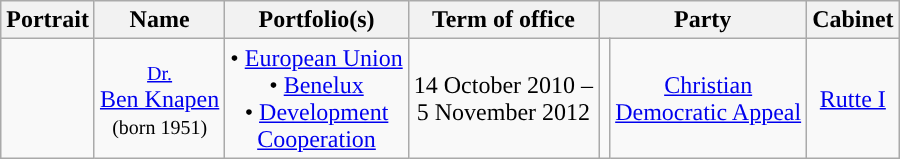<table class="wikitable" style="text-align:center">
<tr>
<th>Portrait</th>
<th>Name<br></th>
<th>Portfolio(s)</th>
<th>Term of office</th>
<th colspan=2>Party</th>
<th>Cabinet</th>
</tr>
<tr>
<td></td>
<td><small><a href='#'>Dr.</a></small> <br> <a href='#'>Ben Knapen</a> <br> <small>(born 1951)</small></td>
<td>• <a href='#'>European Union</a> <br> • <a href='#'>Benelux</a> <br> • <a href='#'>Development <br> Cooperation</a> <br> </td>
<td>14 October 2010 – <br> 5 November 2012</td>
<td style="background:"></td>
<td><a href='#'>Christian <br> Democratic Appeal</a></td>
<td><a href='#'>Rutte I</a></td>
</tr>
</table>
